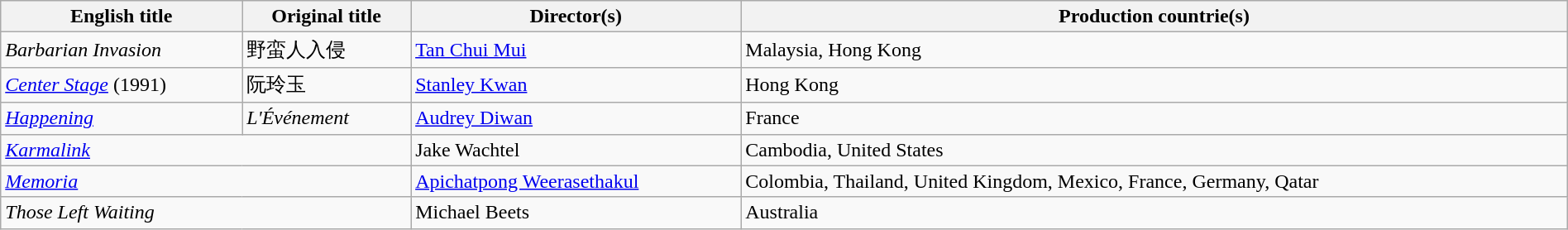<table class="sortable wikitable" style="width:100%; margin-bottom:4px">
<tr>
<th scope="col">English title</th>
<th scope="col">Original title</th>
<th scope="col">Director(s)</th>
<th scope="col">Production countrie(s)</th>
</tr>
<tr>
<td><em>Barbarian Invasion</em></td>
<td>野蛮人入侵</td>
<td><a href='#'>Tan Chui Mui</a></td>
<td>Malaysia, Hong Kong</td>
</tr>
<tr>
<td><em><a href='#'>Center Stage</a></em> (1991)</td>
<td>阮玲玉</td>
<td><a href='#'>Stanley Kwan</a></td>
<td>Hong Kong</td>
</tr>
<tr>
<td><em><a href='#'>Happening</a></em></td>
<td><em>L'Événement</em></td>
<td><a href='#'>Audrey Diwan</a></td>
<td>France</td>
</tr>
<tr>
<td colspan="2"><em><a href='#'>Karmalink</a></em></td>
<td>Jake Wachtel</td>
<td>Cambodia, United States</td>
</tr>
<tr>
<td colspan="2"><em><a href='#'>Memoria</a></em></td>
<td><a href='#'>Apichatpong Weerasethakul</a></td>
<td>Colombia, Thailand, United Kingdom, Mexico, France, Germany, Qatar</td>
</tr>
<tr>
<td colspan="2"><em>Those Left Waiting</em></td>
<td>Michael Beets</td>
<td>Australia</td>
</tr>
</table>
